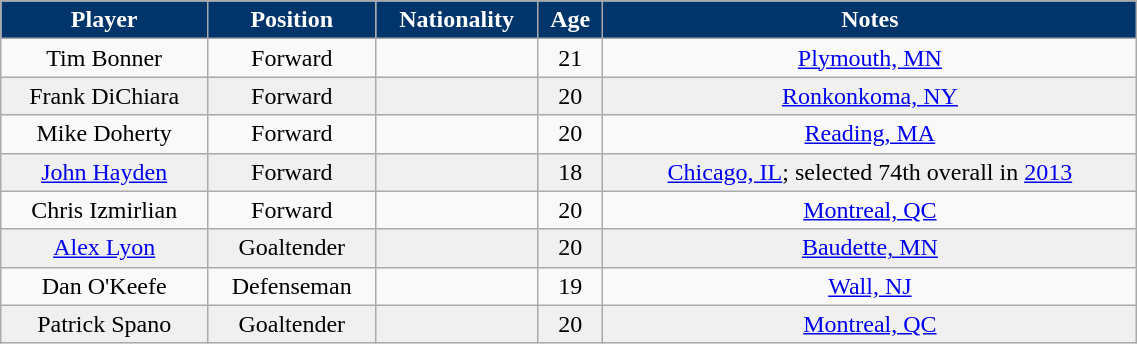<table class="wikitable" width="60%">
<tr>
<th style="color:white; background:#00356B">Player</th>
<th style="color:white; background:#00356B">Position</th>
<th style="color:white; background:#00356B">Nationality</th>
<th style="color:white; background:#00356B">Age</th>
<th style="color:white; background:#00356B">Notes</th>
</tr>
<tr align="center" bgcolor="">
<td>Tim Bonner</td>
<td>Forward</td>
<td></td>
<td>21</td>
<td><a href='#'>Plymouth, MN</a></td>
</tr>
<tr align="center" bgcolor="f0f0f0">
<td>Frank DiChiara</td>
<td>Forward</td>
<td></td>
<td>20</td>
<td><a href='#'>Ronkonkoma, NY</a></td>
</tr>
<tr align="center" bgcolor="">
<td>Mike Doherty</td>
<td>Forward</td>
<td></td>
<td>20</td>
<td><a href='#'>Reading, MA</a></td>
</tr>
<tr align="center" bgcolor="f0f0f0">
<td><a href='#'>John Hayden</a></td>
<td>Forward</td>
<td></td>
<td>18</td>
<td><a href='#'>Chicago, IL</a>; selected 74th overall in <a href='#'>2013</a></td>
</tr>
<tr align="center" bgcolor="">
<td>Chris Izmirlian</td>
<td>Forward</td>
<td></td>
<td>20</td>
<td><a href='#'>Montreal, QC</a></td>
</tr>
<tr align="center" bgcolor="f0f0f0">
<td><a href='#'>Alex Lyon</a></td>
<td>Goaltender</td>
<td></td>
<td>20</td>
<td><a href='#'>Baudette, MN</a></td>
</tr>
<tr align="center" bgcolor="">
<td>Dan O'Keefe</td>
<td>Defenseman</td>
<td></td>
<td>19</td>
<td><a href='#'>Wall, NJ</a></td>
</tr>
<tr align="center" bgcolor="f0f0f0">
<td>Patrick Spano</td>
<td>Goaltender</td>
<td></td>
<td>20</td>
<td><a href='#'>Montreal, QC</a></td>
</tr>
</table>
